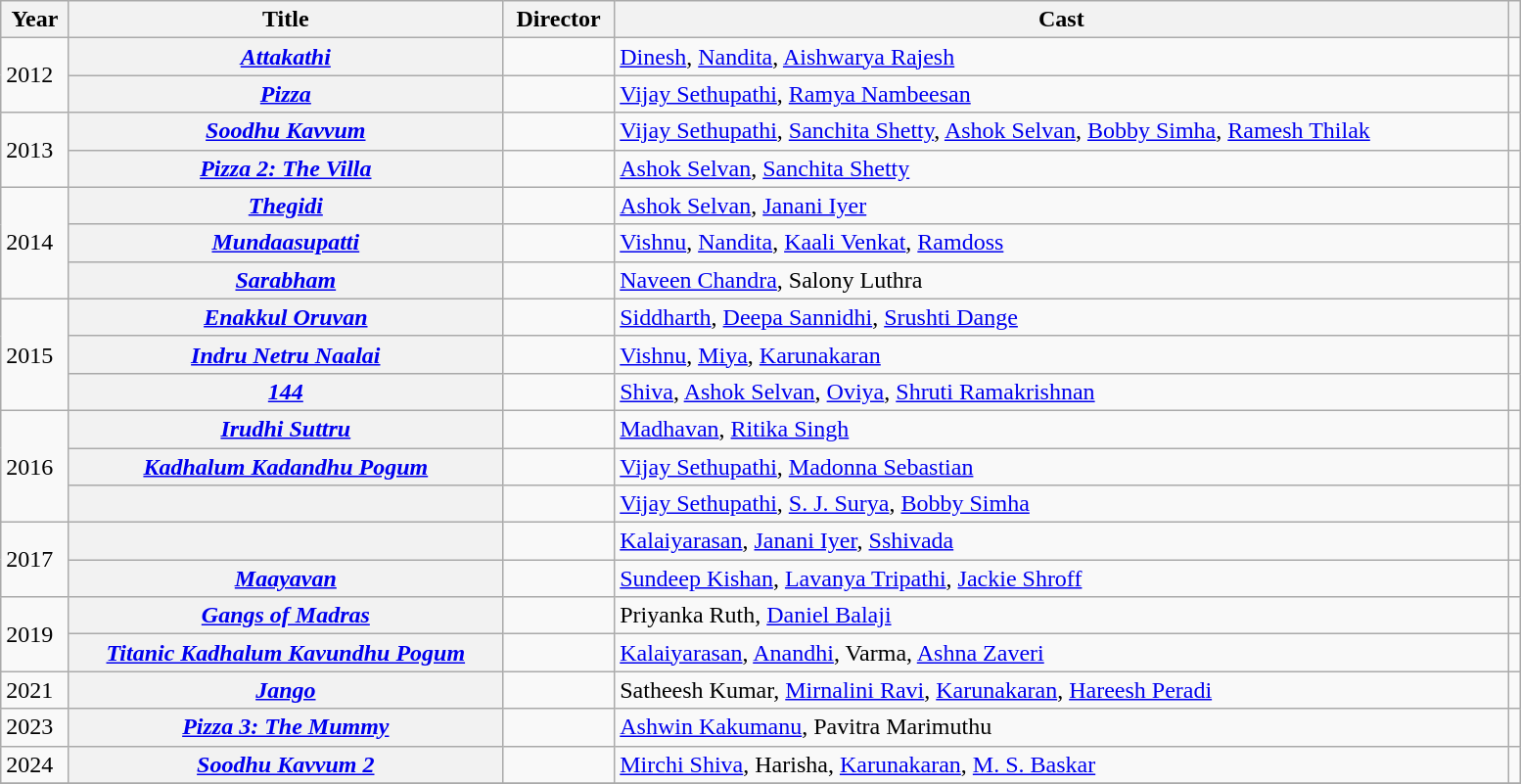<table class="wikitable plainrowheaders sortable" style="width: 82%; text-align: left;">
<tr>
<th scope="col">Year</th>
<th scope="col">Title</th>
<th scope="col">Director</th>
<th scope="col">Cast</th>
<th scope="col" class="unsortable"></th>
</tr>
<tr>
<td rowspan="2">2012</td>
<th scope="row"><em><a href='#'>Attakathi</a></em></th>
<td></td>
<td><a href='#'>Dinesh</a>, <a href='#'>Nandita</a>, <a href='#'>Aishwarya Rajesh</a></td>
<td></td>
</tr>
<tr>
<th scope="row"><em><a href='#'>Pizza</a></em></th>
<td></td>
<td><a href='#'>Vijay Sethupathi</a>, <a href='#'>Ramya Nambeesan</a></td>
<td></td>
</tr>
<tr>
<td rowspan="2">2013</td>
<th scope="row"><em><a href='#'>Soodhu Kavvum</a></em></th>
<td></td>
<td><a href='#'>Vijay Sethupathi</a>, <a href='#'>Sanchita Shetty</a>, <a href='#'>Ashok Selvan</a>, <a href='#'>Bobby Simha</a>, <a href='#'>Ramesh Thilak</a></td>
<td></td>
</tr>
<tr>
<th scope="row"><em><a href='#'>Pizza 2: The Villa</a></em></th>
<td></td>
<td><a href='#'>Ashok Selvan</a>, <a href='#'>Sanchita Shetty</a></td>
<td></td>
</tr>
<tr>
<td rowspan="3">2014</td>
<th scope="row"><em><a href='#'>Thegidi</a></em></th>
<td></td>
<td><a href='#'>Ashok Selvan</a>, <a href='#'>Janani Iyer</a></td>
<td></td>
</tr>
<tr>
<th scope="row"><em><a href='#'>Mundaasupatti</a></em></th>
<td></td>
<td><a href='#'>Vishnu</a>, <a href='#'>Nandita</a>, <a href='#'>Kaali Venkat</a>, <a href='#'>Ramdoss</a></td>
<td></td>
</tr>
<tr>
<th scope="row"><em><a href='#'>Sarabham</a></em></th>
<td></td>
<td><a href='#'>Naveen Chandra</a>, Salony Luthra</td>
<td></td>
</tr>
<tr>
<td rowspan="3">2015</td>
<th scope="row"><em><a href='#'>Enakkul Oruvan</a></em></th>
<td></td>
<td><a href='#'>Siddharth</a>, <a href='#'>Deepa Sannidhi</a>, <a href='#'>Srushti Dange</a></td>
<td></td>
</tr>
<tr>
<th scope="row"><em><a href='#'>Indru Netru Naalai</a></em></th>
<td></td>
<td><a href='#'>Vishnu</a>, <a href='#'>Miya</a>, <a href='#'>Karunakaran</a></td>
<td></td>
</tr>
<tr>
<th scope="row"><em><a href='#'>144</a></em></th>
<td></td>
<td><a href='#'>Shiva</a>, <a href='#'>Ashok Selvan</a>, <a href='#'>Oviya</a>, <a href='#'>Shruti Ramakrishnan</a></td>
<td></td>
</tr>
<tr>
<td rowspan="3">2016</td>
<th scope="row"><em><a href='#'>Irudhi Suttru</a></em></th>
<td></td>
<td><a href='#'>Madhavan</a>, <a href='#'>Ritika Singh</a></td>
<td></td>
</tr>
<tr>
<th scope="row"><em><a href='#'>Kadhalum Kadandhu Pogum</a></em></th>
<td></td>
<td><a href='#'>Vijay Sethupathi</a>, <a href='#'>Madonna Sebastian</a></td>
<td></td>
</tr>
<tr>
<th scope="row"></th>
<td></td>
<td><a href='#'>Vijay Sethupathi</a>, <a href='#'>S. J. Surya</a>, <a href='#'>Bobby Simha</a></td>
<td></td>
</tr>
<tr>
<td rowspan="2">2017</td>
<th scope="row"></th>
<td></td>
<td><a href='#'>Kalaiyarasan</a>, <a href='#'>Janani Iyer</a>, <a href='#'>Sshivada</a></td>
<td></td>
</tr>
<tr>
<th scope="row"><em><a href='#'>Maayavan</a></em></th>
<td></td>
<td><a href='#'>Sundeep Kishan</a>, <a href='#'>Lavanya Tripathi</a>, <a href='#'>Jackie Shroff</a></td>
<td></td>
</tr>
<tr>
<td rowspan="2">2019</td>
<th scope="row"><em><a href='#'>Gangs of Madras</a></em></th>
<td></td>
<td>Priyanka Ruth, <a href='#'>Daniel Balaji</a></td>
<td></td>
</tr>
<tr>
<th scope="row"><em><a href='#'>Titanic Kadhalum Kavundhu Pogum</a></em></th>
<td></td>
<td><a href='#'>Kalaiyarasan</a>, <a href='#'>Anandhi</a>, Varma, <a href='#'>Ashna Zaveri</a></td>
<td></td>
</tr>
<tr>
<td>2021</td>
<th scope="row"><em><a href='#'>Jango</a></em></th>
<td></td>
<td>Satheesh Kumar, <a href='#'>Mirnalini Ravi</a>, <a href='#'>Karunakaran</a>, <a href='#'>Hareesh Peradi</a></td>
<td></td>
</tr>
<tr>
<td>2023</td>
<th scope="row"><em><a href='#'>Pizza 3: The Mummy</a></em></th>
<td></td>
<td><a href='#'>Ashwin Kakumanu</a>, Pavitra Marimuthu</td>
<td></td>
</tr>
<tr>
<td>2024</td>
<th scope="row"><em><a href='#'>Soodhu Kavvum 2</a></em></th>
<td></td>
<td><a href='#'>Mirchi Shiva</a>, Harisha, <a href='#'>Karunakaran</a>, <a href='#'>M. S. Baskar</a></td>
<td></td>
</tr>
<tr>
</tr>
</table>
